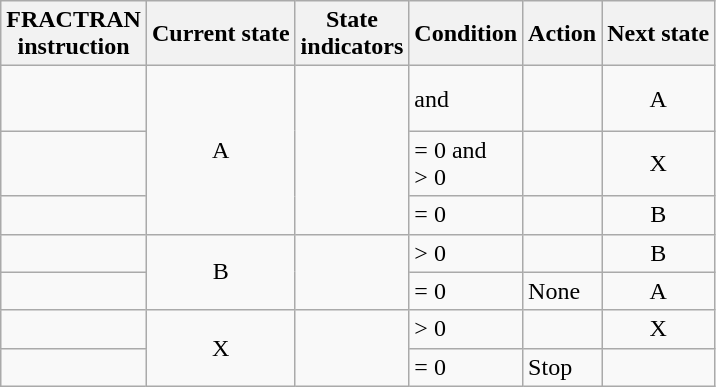<table class="wikitable">
<tr>
<th>FRACTRAN<br>instruction</th>
<th>Current state</th>
<th>State<br>indicators</th>
<th>Condition</th>
<th>Action</th>
<th>Next state</th>
</tr>
<tr>
<td align="center"></td>
<td rowspan="3" align="center">A</td>
<td rowspan="3"></td>
<td> and<br></td>
<td> <br><br></td>
<td align="center">A</td>
</tr>
<tr>
<td align="center"></td>
<td> = 0 and<br> > 0</td>
<td></td>
<td align="center">X</td>
</tr>
<tr>
<td align="center"></td>
<td> = 0</td>
<td></td>
<td align="center">B</td>
</tr>
<tr>
<td align="center"></td>
<td rowspan="2" align="center">B</td>
<td rowspan="2"></td>
<td> > 0</td>
<td> <br></td>
<td align="center">B</td>
</tr>
<tr>
<td align="center"></td>
<td> = 0</td>
<td>None</td>
<td align="center">A</td>
</tr>
<tr>
<td align="center"></td>
<td rowspan="2" align="center">X</td>
<td rowspan="2"></td>
<td> > 0</td>
<td></td>
<td align="center">X</td>
</tr>
<tr>
<td></td>
<td> = 0</td>
<td>Stop</td>
<td></td>
</tr>
</table>
